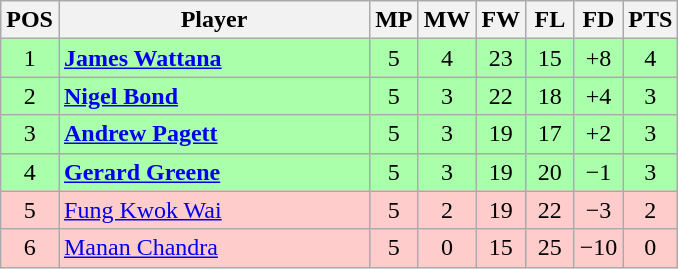<table class="wikitable" style="text-align: center;">
<tr>
<th width=25>POS</th>
<th width=200>Player</th>
<th width=25>MP</th>
<th width=25>MW</th>
<th width=25>FW</th>
<th width=25>FL</th>
<th width=25>FD</th>
<th width=25>PTS</th>
</tr>
<tr style="background:#aaffaa;">
<td>1</td>
<td style="text-align:left;"> <strong><a href='#'>James Wattana</a></strong></td>
<td>5</td>
<td>4</td>
<td>23</td>
<td>15</td>
<td>+8</td>
<td>4</td>
</tr>
<tr style="background:#aaffaa;">
<td>2</td>
<td style="text-align:left;"> <strong><a href='#'>Nigel Bond</a></strong></td>
<td>5</td>
<td>3</td>
<td>22</td>
<td>18</td>
<td>+4</td>
<td>3</td>
</tr>
<tr style="background:#aaffaa;">
<td>3</td>
<td style="text-align:left;"> <strong><a href='#'>Andrew Pagett</a></strong></td>
<td>5</td>
<td>3</td>
<td>19</td>
<td>17</td>
<td>+2</td>
<td>3</td>
</tr>
<tr style="background:#aaffaa;">
<td>4</td>
<td style="text-align:left;"> <strong><a href='#'>Gerard Greene</a></strong></td>
<td>5</td>
<td>3</td>
<td>19</td>
<td>20</td>
<td>−1</td>
<td>3</td>
</tr>
<tr style="background:#fcc;">
<td>5</td>
<td style="text-align:left;"> <a href='#'>Fung Kwok Wai</a></td>
<td>5</td>
<td>2</td>
<td>19</td>
<td>22</td>
<td>−3</td>
<td>2</td>
</tr>
<tr style="background:#fcc;">
<td>6</td>
<td style="text-align:left;"> <a href='#'>Manan Chandra</a></td>
<td>5</td>
<td>0</td>
<td>15</td>
<td>25</td>
<td>−10</td>
<td>0</td>
</tr>
</table>
